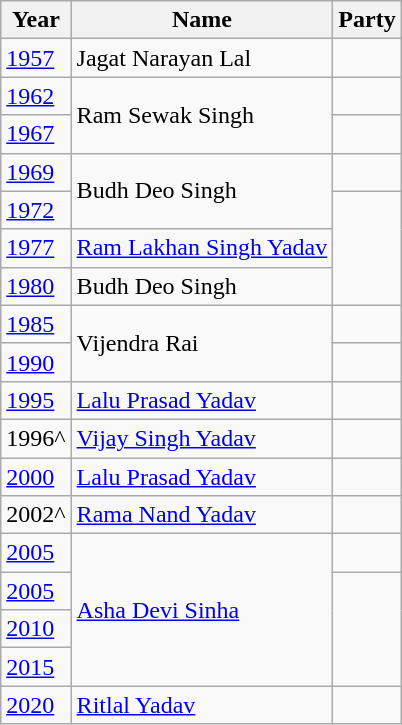<table class="wikitable sortable">
<tr>
<th>Year</th>
<th>Name</th>
<th colspan="2">Party</th>
</tr>
<tr>
<td><a href='#'>1957</a></td>
<td>Jagat Narayan Lal</td>
<td></td>
</tr>
<tr>
<td><a href='#'>1962</a></td>
<td rowspan="2">Ram Sewak Singh</td>
<td></td>
</tr>
<tr>
<td><a href='#'>1967</a></td>
<td></td>
</tr>
<tr>
<td><a href='#'>1969</a></td>
<td rowspan="2">Budh Deo Singh</td>
<td></td>
</tr>
<tr>
<td><a href='#'>1972</a></td>
</tr>
<tr>
<td><a href='#'>1977</a></td>
<td><a href='#'>Ram Lakhan Singh Yadav</a></td>
</tr>
<tr>
<td><a href='#'>1980</a></td>
<td>Budh Deo Singh</td>
</tr>
<tr>
<td><a href='#'>1985</a></td>
<td rowspan="2">Vijendra Rai</td>
<td></td>
</tr>
<tr>
<td><a href='#'>1990</a></td>
<td></td>
</tr>
<tr>
<td><a href='#'>1995</a></td>
<td><a href='#'>Lalu Prasad Yadav</a></td>
</tr>
<tr>
<td>1996^</td>
<td><a href='#'>Vijay Singh Yadav</a></td>
<td></td>
</tr>
<tr>
<td><a href='#'>2000</a></td>
<td><a href='#'>Lalu Prasad Yadav</a></td>
<td></td>
</tr>
<tr>
<td>2002^</td>
<td><a href='#'>Rama Nand Yadav</a></td>
</tr>
<tr>
<td><a href='#'>2005</a></td>
<td rowspan="4"><a href='#'>Asha Devi Sinha</a></td>
<td></td>
</tr>
<tr>
<td><a href='#'>2005</a></td>
</tr>
<tr>
<td><a href='#'>2010</a></td>
</tr>
<tr>
<td><a href='#'>2015</a></td>
</tr>
<tr>
<td><a href='#'>2020</a></td>
<td><a href='#'>Ritlal Yadav</a></td>
<td></td>
</tr>
</table>
